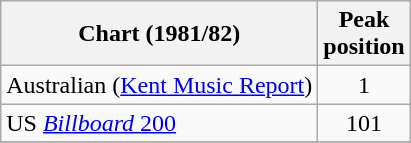<table class="wikitable">
<tr>
<th>Chart (1981/82)</th>
<th>Peak<br>position</th>
</tr>
<tr>
<td>Australian (<a href='#'>Kent Music Report</a>)</td>
<td align="center">1</td>
</tr>
<tr>
<td>US <a href='#'><em>Billboard</em> 200</a></td>
<td align="center">101</td>
</tr>
<tr>
</tr>
</table>
